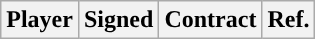<table class="wikitable sortable sortable" style="text-align: center;">
<tr>
<th>Player</th>
<th>Signed</th>
<th>Contract</th>
<th>Ref.</th>
</tr>
</table>
